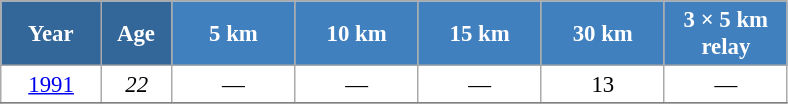<table class="wikitable" style="font-size:95%; text-align:center; border:grey solid 1px; border-collapse:collapse; background:#ffffff;">
<tr>
<th style="background-color:#369; color:white; width:60px;"> Year </th>
<th style="background-color:#369; color:white; width:40px;"> Age </th>
<th style="background-color:#4180be; color:white; width:75px;"> 5 km </th>
<th style="background-color:#4180be; color:white; width:75px;"> 10 km </th>
<th style="background-color:#4180be; color:white; width:75px;"> 15 km </th>
<th style="background-color:#4180be; color:white; width:75px;"> 30 km </th>
<th style="background-color:#4180be; color:white; width:75px;"> 3 × 5 km <br> relay </th>
</tr>
<tr>
<td><a href='#'>1991</a></td>
<td><em>22</em></td>
<td>—</td>
<td>—</td>
<td>—</td>
<td>13</td>
<td>—</td>
</tr>
<tr>
</tr>
</table>
